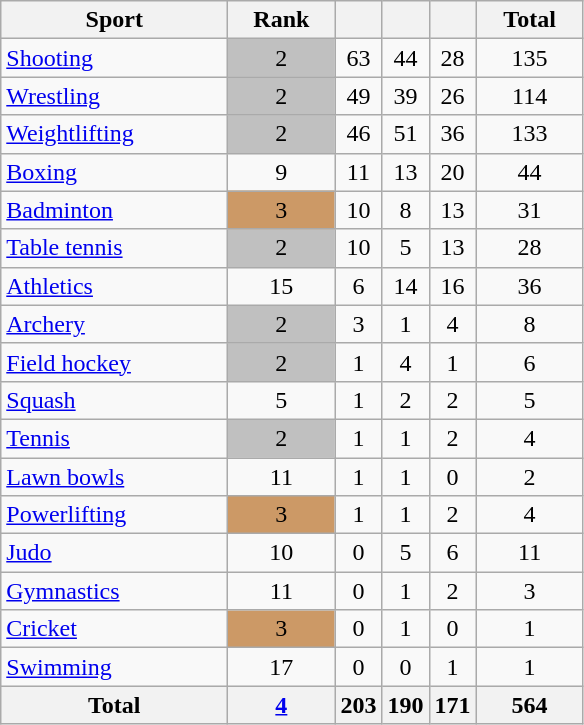<table class="wikitable sortable">
<tr>
<th style="width:9em">Sport</th>
<th style="width:4em">Rank<br></th>
<th></th>
<th></th>
<th></th>
<th style="width:4em">Total</th>
</tr>
<tr>
<td align=left> <a href='#'>Shooting</a></td>
<td align=center bgcolor=silver>2</td>
<td align=center>63</td>
<td align=center>44</td>
<td align=center>28</td>
<td align=center>135</td>
</tr>
<tr>
<td align=left> <a href='#'>Wrestling</a></td>
<td align=center bgcolor=silver>2</td>
<td align=center>49</td>
<td align=center>39</td>
<td align=center>26</td>
<td align=center>114</td>
</tr>
<tr>
<td align=left> <a href='#'>Weightlifting </a></td>
<td align=center bgcolor=silver>2</td>
<td align=center>46</td>
<td align=center>51</td>
<td align=center>36</td>
<td align=center>133</td>
</tr>
<tr>
<td align=left> <a href='#'>Boxing</a></td>
<td align=center>9</td>
<td align=center>11</td>
<td align=center>13</td>
<td align=center>20</td>
<td align=center>44</td>
</tr>
<tr>
<td align=left> <a href='#'>Badminton</a></td>
<td align=center bgcolor=cc9966>3</td>
<td align=center>10</td>
<td align=center>8</td>
<td align=center>13</td>
<td align=center>31</td>
</tr>
<tr>
<td align=left> <a href='#'>Table tennis</a></td>
<td align=center bgcolor=silver>2</td>
<td align=center>10</td>
<td align=center>5</td>
<td align=center>13</td>
<td align=center>28</td>
</tr>
<tr>
<td align=left> <a href='#'>Athletics</a></td>
<td align=center>15</td>
<td align=center>6</td>
<td align=center>14</td>
<td align=center>16</td>
<td align=center>36</td>
</tr>
<tr>
<td align=left> <a href='#'>Archery</a></td>
<td align=center bgcolor=silver>2</td>
<td align=center>3</td>
<td align=center>1</td>
<td align=center>4</td>
<td align=center>8</td>
</tr>
<tr>
<td align=left> <a href='#'>Field hockey</a></td>
<td align=center bgcolor=silver>2</td>
<td align=center>1</td>
<td align=center>4</td>
<td align=center>1</td>
<td align=center>6</td>
</tr>
<tr>
<td align=left> <a href='#'>Squash</a></td>
<td align=center>5</td>
<td align=center>1</td>
<td align=center>2</td>
<td align=center>2</td>
<td align=center>5</td>
</tr>
<tr>
<td align=left> <a href='#'>Tennis</a></td>
<td align=center bgcolor=silver>2</td>
<td align=center>1</td>
<td align=center>1</td>
<td align=center>2</td>
<td align=center>4</td>
</tr>
<tr>
<td align=left> <a href='#'>Lawn bowls</a></td>
<td align=center>11</td>
<td align=center>1</td>
<td align=center>1</td>
<td align=center>0</td>
<td align=center>2</td>
</tr>
<tr>
<td align=left> <a href='#'>Powerlifting </a></td>
<td align=center bgcolor=cc9966>3</td>
<td align=center>1</td>
<td align=center>1</td>
<td align=center>2</td>
<td align=center>4</td>
</tr>
<tr>
<td align=left> <a href='#'>Judo</a></td>
<td align=center>10</td>
<td align=center>0</td>
<td align=center>5</td>
<td align=center>6</td>
<td align=center>11</td>
</tr>
<tr>
<td align=left> <a href='#'>Gymnastics</a></td>
<td align=center>11</td>
<td align=center>0</td>
<td align=center>1</td>
<td align=center>2</td>
<td align=center>3</td>
</tr>
<tr>
<td align=left> <a href='#'>Cricket</a></td>
<td align=center bgcolor=cc9966>3</td>
<td align=center>0</td>
<td align=center>1</td>
<td align=center>0</td>
<td align=center>1</td>
</tr>
<tr>
<td align=left> <a href='#'>Swimming</a></td>
<td align=center>17</td>
<td align=center>0</td>
<td align=center>0</td>
<td align=center>1</td>
<td align=center>1</td>
</tr>
<tr>
<th>Total</th>
<th><a href='#'>4</a></th>
<th>203</th>
<th>190</th>
<th>171</th>
<th>564</th>
</tr>
</table>
